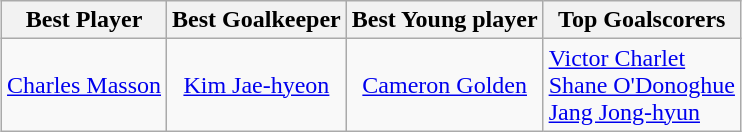<table class=wikitable style="text-align:center; margin:auto">
<tr>
<th>Best Player</th>
<th>Best Goalkeeper</th>
<th>Best Young player</th>
<th>Top Goalscorers</th>
</tr>
<tr>
<td> <a href='#'>Charles Masson</a></td>
<td> <a href='#'>Kim Jae-hyeon</a></td>
<td> <a href='#'>Cameron Golden</a></td>
<td align=left> <a href='#'>Victor Charlet</a><br> <a href='#'>Shane O'Donoghue</a><br> <a href='#'>Jang Jong-hyun</a></td>
</tr>
</table>
